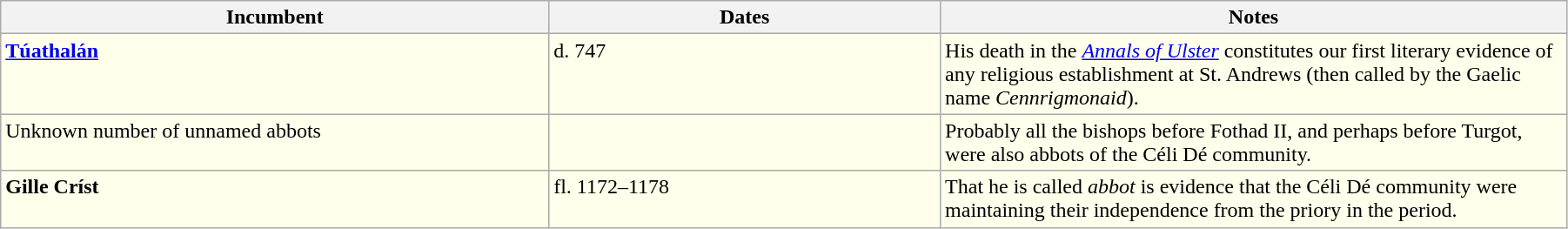<table class="wikitable" style="width:95%;" border="1" cellpadding="2">
<tr align=left>
<th width="35%">Incumbent</th>
<th width="25%">Dates</th>
<th width="40%">Notes</th>
</tr>
<tr valign=top bgcolor="#ffffec">
<td><strong><a href='#'>Túathalán</a></strong></td>
<td>d. 747</td>
<td>His death in the <em><a href='#'>Annals of Ulster</a></em> constitutes our first literary evidence of any religious establishment at St. Andrews (then called by the Gaelic name <em>Cennrigmonaid</em>).</td>
</tr>
<tr valign=top bgcolor="#ffffec">
<td>Unknown number of unnamed abbots</td>
<td></td>
<td>Probably all the bishops before Fothad II, and perhaps before Turgot, were also abbots of the Céli Dé community.</td>
</tr>
<tr valign=top bgcolor="#ffffec">
<td><strong>Gille Críst</strong></td>
<td>fl. 1172–1178</td>
<td>That he is called <em>abbot</em> is evidence that the Céli Dé community were maintaining their independence from the priory in the period.</td>
</tr>
</table>
